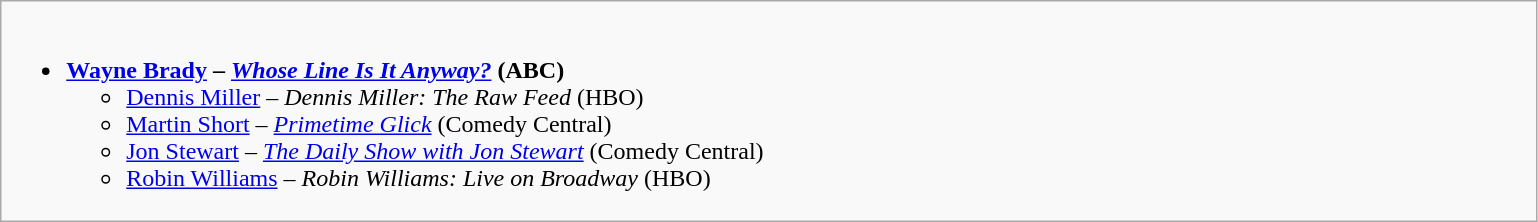<table class="wikitable">
<tr>
<td style="vertical-align:top;" width="50%"><br><ul><li><strong><a href='#'>Wayne Brady</a> – <em><a href='#'>Whose Line Is It Anyway?</a></em> (ABC)</strong><ul><li><a href='#'>Dennis Miller</a> – <em>Dennis Miller: The Raw Feed</em> (HBO)</li><li><a href='#'>Martin Short</a> – <em><a href='#'>Primetime Glick</a></em> (Comedy Central)</li><li><a href='#'>Jon Stewart</a> – <em><a href='#'>The Daily Show with Jon Stewart</a></em> (Comedy Central)</li><li><a href='#'>Robin Williams</a> – <em>Robin Williams: Live on Broadway</em> (HBO)</li></ul></li></ul></td>
</tr>
</table>
